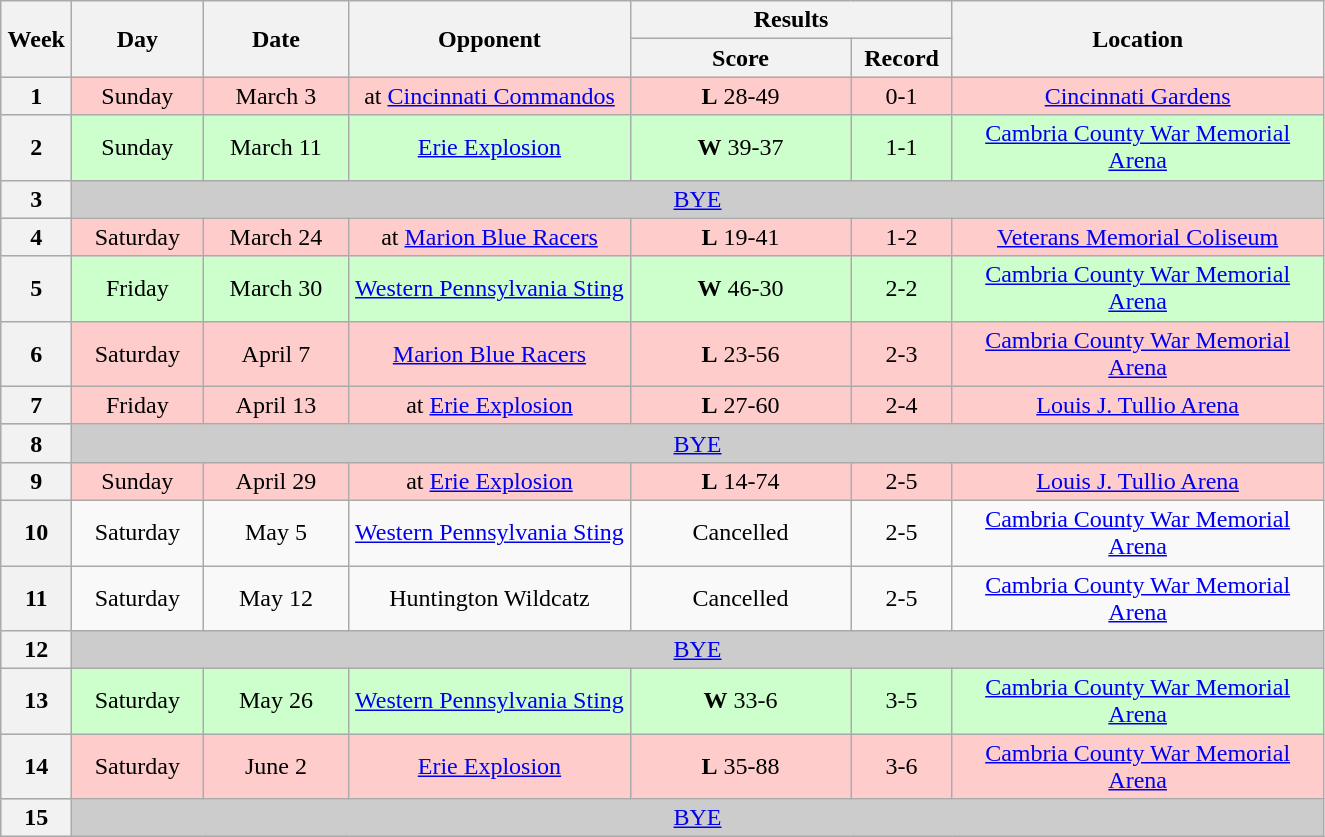<table class="wikitable">
<tr>
<th rowspan="2" width="40">Week</th>
<th rowspan="2" width="80">Day</th>
<th rowspan="2" width="90">Date</th>
<th rowspan="2" width="180">Opponent</th>
<th colspan="2" width="200">Results</th>
<th rowspan="2" width="240">Location</th>
</tr>
<tr>
<th width="140">Score</th>
<th width="60">Record</th>
</tr>
<tr align="center" bgcolor="#FFCCCC">
<th>1</th>
<td>Sunday</td>
<td>March 3</td>
<td>at <a href='#'>Cincinnati Commandos</a></td>
<td><strong>L</strong> 28-49</td>
<td>0-1</td>
<td><a href='#'>Cincinnati Gardens</a></td>
</tr>
<tr align="center" bgcolor="#CCFFCC">
<th>2</th>
<td>Sunday</td>
<td>March 11</td>
<td><a href='#'>Erie Explosion</a></td>
<td><strong>W</strong> 39-37</td>
<td>1-1</td>
<td><a href='#'>Cambria County War Memorial Arena</a></td>
</tr>
<tr align="center" bgcolor="#CCCCCC">
<th>3</th>
<td colSpan=6><a href='#'>BYE</a></td>
</tr>
<tr align="center" bgcolor="#FFCCCC">
<th>4</th>
<td>Saturday</td>
<td>March 24</td>
<td>at <a href='#'>Marion Blue Racers</a></td>
<td><strong>L</strong> 19-41</td>
<td>1-2</td>
<td><a href='#'>Veterans Memorial Coliseum</a></td>
</tr>
<tr align="center" bgcolor="#CCFFCC">
<th>5</th>
<td>Friday</td>
<td>March 30</td>
<td><a href='#'>Western Pennsylvania Sting</a></td>
<td><strong>W</strong> 46-30</td>
<td>2-2</td>
<td><a href='#'>Cambria County War Memorial Arena</a></td>
</tr>
<tr align="center" bgcolor="#FFCCCC">
<th>6</th>
<td>Saturday</td>
<td>April 7</td>
<td><a href='#'>Marion Blue Racers</a></td>
<td><strong>L</strong> 23-56</td>
<td>2-3</td>
<td><a href='#'>Cambria County War Memorial Arena</a></td>
</tr>
<tr align="center" bgcolor="#FFCCCC">
<th>7</th>
<td>Friday</td>
<td>April 13</td>
<td>at <a href='#'>Erie Explosion</a></td>
<td><strong>L</strong> 27-60</td>
<td>2-4</td>
<td><a href='#'>Louis J. Tullio Arena</a></td>
</tr>
<tr align="center" bgcolor="#CCCCCC">
<th>8</th>
<td colSpan=6><a href='#'>BYE</a></td>
</tr>
<tr align="center" bgcolor="#FFCCCC">
<th>9</th>
<td>Sunday</td>
<td>April 29</td>
<td>at <a href='#'>Erie Explosion</a></td>
<td><strong>L</strong> 14-74</td>
<td>2-5</td>
<td><a href='#'>Louis J. Tullio Arena</a></td>
</tr>
<tr align="center">
<th>10</th>
<td>Saturday</td>
<td>May 5</td>
<td><a href='#'>Western Pennsylvania Sting</a></td>
<td>Cancelled</td>
<td>2-5</td>
<td><a href='#'>Cambria County War Memorial Arena</a></td>
</tr>
<tr align="center">
<th>11</th>
<td>Saturday</td>
<td>May 12</td>
<td>Huntington Wildcatz</td>
<td>Cancelled</td>
<td>2-5</td>
<td><a href='#'>Cambria County War Memorial Arena</a></td>
</tr>
<tr align="center" bgcolor="#CCCCCC">
<th>12</th>
<td colSpan=6><a href='#'>BYE</a></td>
</tr>
<tr align="center" bgcolor="#CCFFCC">
<th>13</th>
<td>Saturday</td>
<td>May 26</td>
<td><a href='#'>Western Pennsylvania Sting</a></td>
<td><strong>W</strong> 33-6</td>
<td>3-5</td>
<td><a href='#'>Cambria County War Memorial Arena</a></td>
</tr>
<tr align="center" bgcolor="#FFCCCC">
<th>14</th>
<td>Saturday</td>
<td>June 2</td>
<td><a href='#'>Erie Explosion</a></td>
<td><strong>L</strong> 35-88</td>
<td>3-6</td>
<td><a href='#'>Cambria County War Memorial Arena</a></td>
</tr>
<tr align="center" bgcolor="#CCCCCC">
<th>15</th>
<td colSpan=6><a href='#'>BYE</a></td>
</tr>
</table>
